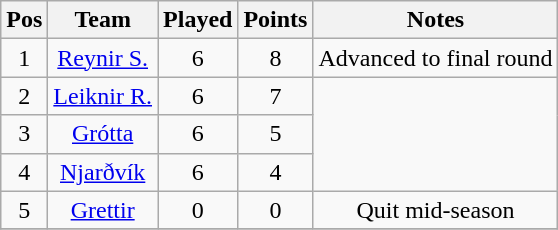<table class="wikitable" style="text-align: center;">
<tr>
<th>Pos</th>
<th>Team</th>
<th>Played</th>
<th>Points</th>
<th>Notes</th>
</tr>
<tr>
<td>1</td>
<td><a href='#'>Reynir S.</a></td>
<td>6</td>
<td>8</td>
<td align="center" rowspan="1">Advanced to final round</td>
</tr>
<tr>
<td>2</td>
<td><a href='#'>Leiknir R.</a></td>
<td>6</td>
<td>7</td>
</tr>
<tr>
<td>3</td>
<td><a href='#'>Grótta</a></td>
<td>6</td>
<td>5</td>
</tr>
<tr>
<td>4</td>
<td><a href='#'>Njarðvík</a></td>
<td>6</td>
<td>4</td>
</tr>
<tr>
<td>5</td>
<td><a href='#'>Grettir</a></td>
<td>0</td>
<td>0</td>
<td>Quit mid-season</td>
</tr>
<tr>
</tr>
</table>
